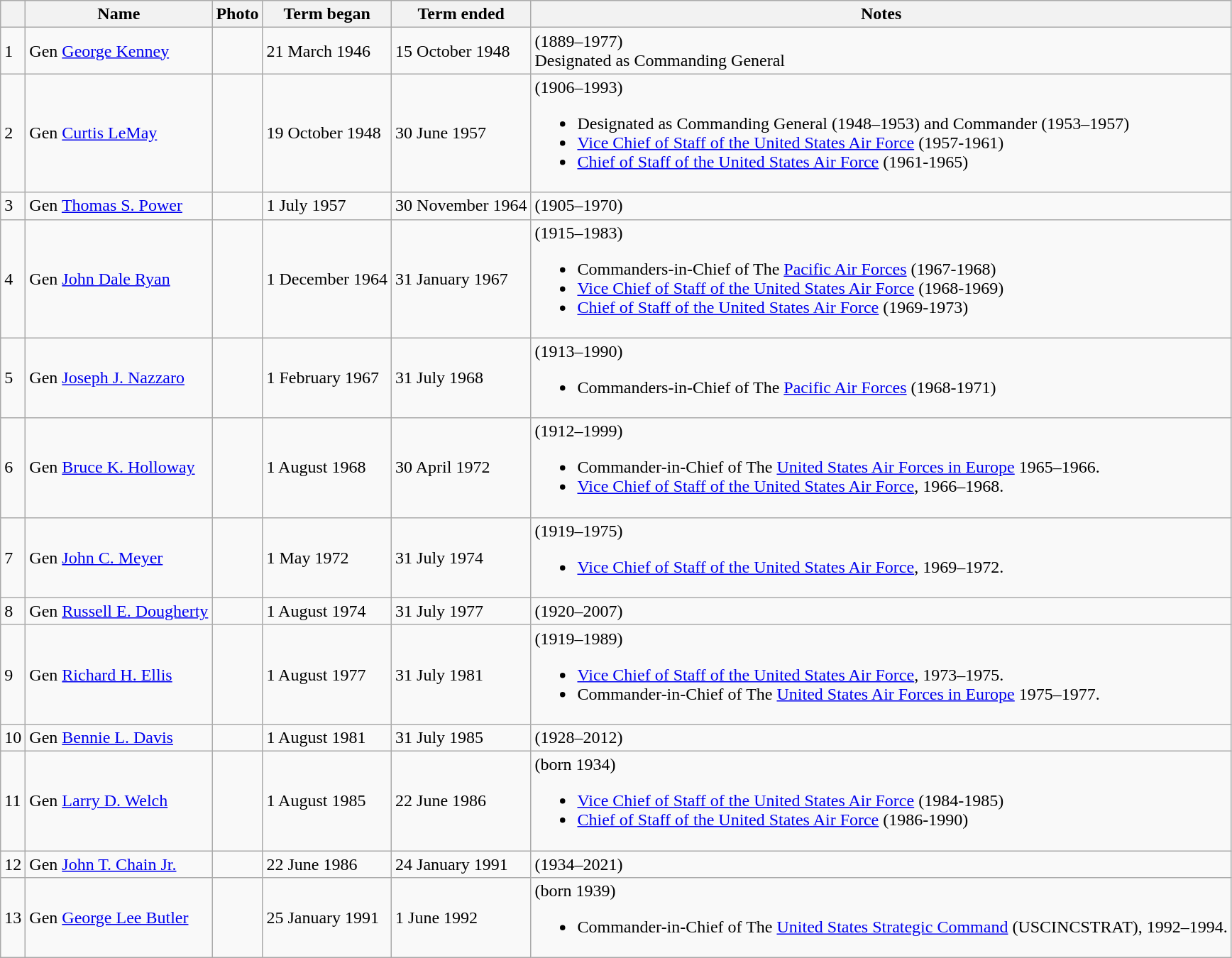<table class="wikitable sortable">
<tr>
<th></th>
<th>Name</th>
<th class="unsortable">Photo</th>
<th>Term began</th>
<th>Term ended</th>
<th class="unsortable">Notes</th>
</tr>
<tr>
<td>1</td>
<td>Gen <a href='#'>George Kenney</a></td>
<td></td>
<td>21 March 1946</td>
<td>15 October 1948</td>
<td>(1889–1977)<br>Designated as Commanding General</td>
</tr>
<tr>
<td>2</td>
<td>Gen <a href='#'>Curtis LeMay</a></td>
<td></td>
<td>19 October 1948</td>
<td>30 June 1957</td>
<td>(1906–1993)<br><ul><li>Designated as Commanding General (1948–1953) and Commander (1953–1957)</li><li><a href='#'>Vice Chief of Staff of the United States Air Force</a> (1957-1961)</li><li><a href='#'>Chief of Staff of the United States Air Force</a> (1961-1965)</li></ul></td>
</tr>
<tr>
<td>3</td>
<td>Gen <a href='#'>Thomas S. Power</a></td>
<td></td>
<td>1 July 1957</td>
<td>30 November 1964</td>
<td>(1905–1970)</td>
</tr>
<tr>
<td>4</td>
<td>Gen <a href='#'>John Dale Ryan</a></td>
<td></td>
<td>1 December 1964</td>
<td>31 January 1967</td>
<td>(1915–1983)<br><ul><li>Commanders-in-Chief of The <a href='#'>Pacific Air Forces</a> (1967-1968)</li><li><a href='#'>Vice Chief of Staff of the United States Air Force</a> (1968-1969)</li><li><a href='#'>Chief of Staff of the United States Air Force</a> (1969-1973)</li></ul></td>
</tr>
<tr>
<td>5</td>
<td>Gen <a href='#'>Joseph J. Nazzaro</a></td>
<td></td>
<td>1 February 1967</td>
<td>31 July 1968</td>
<td>(1913–1990)<br><ul><li>Commanders-in-Chief of The <a href='#'>Pacific Air Forces</a> (1968-1971)</li></ul></td>
</tr>
<tr>
<td>6</td>
<td>Gen <a href='#'>Bruce K. Holloway</a></td>
<td></td>
<td>1 August 1968</td>
<td>30 April 1972</td>
<td>(1912–1999)<br><ul><li>Commander-in-Chief of The <a href='#'>United States Air Forces in Europe</a> 1965–1966.</li><li><a href='#'>Vice Chief of Staff of the United States Air Force</a>, 1966–1968.</li></ul></td>
</tr>
<tr>
<td>7</td>
<td>Gen <a href='#'>John C. Meyer</a></td>
<td></td>
<td>1 May 1972</td>
<td>31 July 1974</td>
<td>(1919–1975)<br><ul><li><a href='#'>Vice Chief of Staff of the United States Air Force</a>, 1969–1972.</li></ul></td>
</tr>
<tr>
<td>8</td>
<td>Gen <a href='#'>Russell E. Dougherty</a></td>
<td></td>
<td>1 August 1974</td>
<td>31 July 1977</td>
<td>(1920–2007)</td>
</tr>
<tr>
<td>9</td>
<td>Gen <a href='#'>Richard H. Ellis</a></td>
<td></td>
<td>1 August 1977</td>
<td>31 July 1981</td>
<td>(1919–1989)<br><ul><li><a href='#'>Vice Chief of Staff of the United States Air Force</a>, 1973–1975.</li><li>Commander-in-Chief of The <a href='#'>United States Air Forces in Europe</a> 1975–1977.</li></ul></td>
</tr>
<tr>
<td>10</td>
<td>Gen <a href='#'>Bennie L. Davis</a></td>
<td></td>
<td>1 August 1981</td>
<td>31 July 1985</td>
<td>(1928–2012)</td>
</tr>
<tr>
<td>11</td>
<td>Gen <a href='#'>Larry D. Welch</a></td>
<td></td>
<td>1 August 1985</td>
<td>22 June 1986</td>
<td>(born 1934)<br><ul><li><a href='#'>Vice Chief of Staff of the United States Air Force</a> (1984-1985)</li><li><a href='#'>Chief of Staff of the United States Air Force</a> (1986-1990)</li></ul></td>
</tr>
<tr>
<td>12</td>
<td>Gen <a href='#'>John T. Chain Jr.</a></td>
<td></td>
<td>22 June 1986</td>
<td>24 January 1991</td>
<td>(1934–2021)</td>
</tr>
<tr>
<td>13</td>
<td>Gen <a href='#'>George Lee Butler</a></td>
<td></td>
<td>25 January 1991</td>
<td>1 June 1992</td>
<td>(born 1939)<br><ul><li>Commander-in-Chief of The <a href='#'>United States Strategic Command</a> (USCINCSTRAT), 1992–1994.</li></ul></td>
</tr>
</table>
